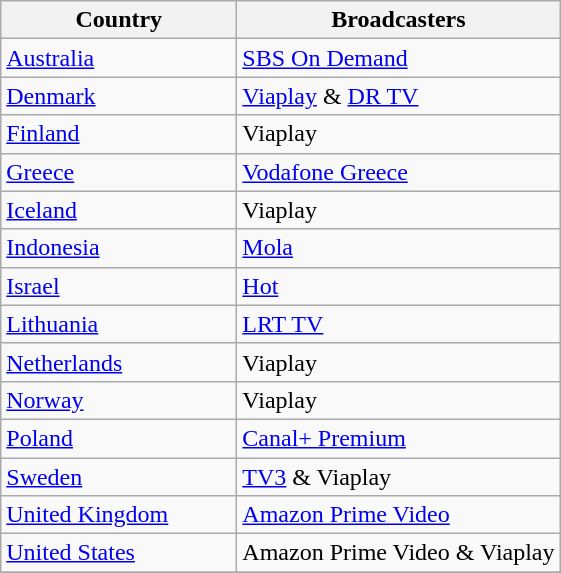<table class="wikitable sortable">
<tr>
<th width="150px">Country</th>
<th>Broadcasters</th>
</tr>
<tr>
<td> <a href='#'>Australia</a></td>
<td><a href='#'>SBS On Demand</a></td>
</tr>
<tr>
<td> <a href='#'>Denmark</a></td>
<td><a href='#'>Viaplay</a> & <a href='#'>DR TV</a></td>
</tr>
<tr>
<td> <a href='#'>Finland</a></td>
<td>Viaplay</td>
</tr>
<tr>
<td> <a href='#'>Greece</a></td>
<td><a href='#'>Vodafone Greece</a></td>
</tr>
<tr>
<td> <a href='#'>Iceland</a></td>
<td>Viaplay</td>
</tr>
<tr>
<td> <a href='#'>Indonesia</a></td>
<td><a href='#'>Mola</a></td>
</tr>
<tr>
<td> <a href='#'>Israel</a></td>
<td><a href='#'>Hot</a></td>
</tr>
<tr>
<td> <a href='#'>Lithuania</a></td>
<td><a href='#'>LRT TV</a></td>
</tr>
<tr>
<td> <a href='#'>Netherlands</a></td>
<td>Viaplay</td>
</tr>
<tr>
<td> <a href='#'>Norway</a></td>
<td>Viaplay</td>
</tr>
<tr>
<td> <a href='#'>Poland</a></td>
<td><a href='#'>Canal+ Premium</a></td>
</tr>
<tr>
<td> <a href='#'>Sweden</a></td>
<td><a href='#'>TV3</a> & Viaplay</td>
</tr>
<tr>
<td> <a href='#'>United Kingdom</a></td>
<td><a href='#'>Amazon Prime Video</a></td>
</tr>
<tr>
<td> <a href='#'>United States</a></td>
<td>Amazon Prime Video & Viaplay</td>
</tr>
<tr>
</tr>
</table>
